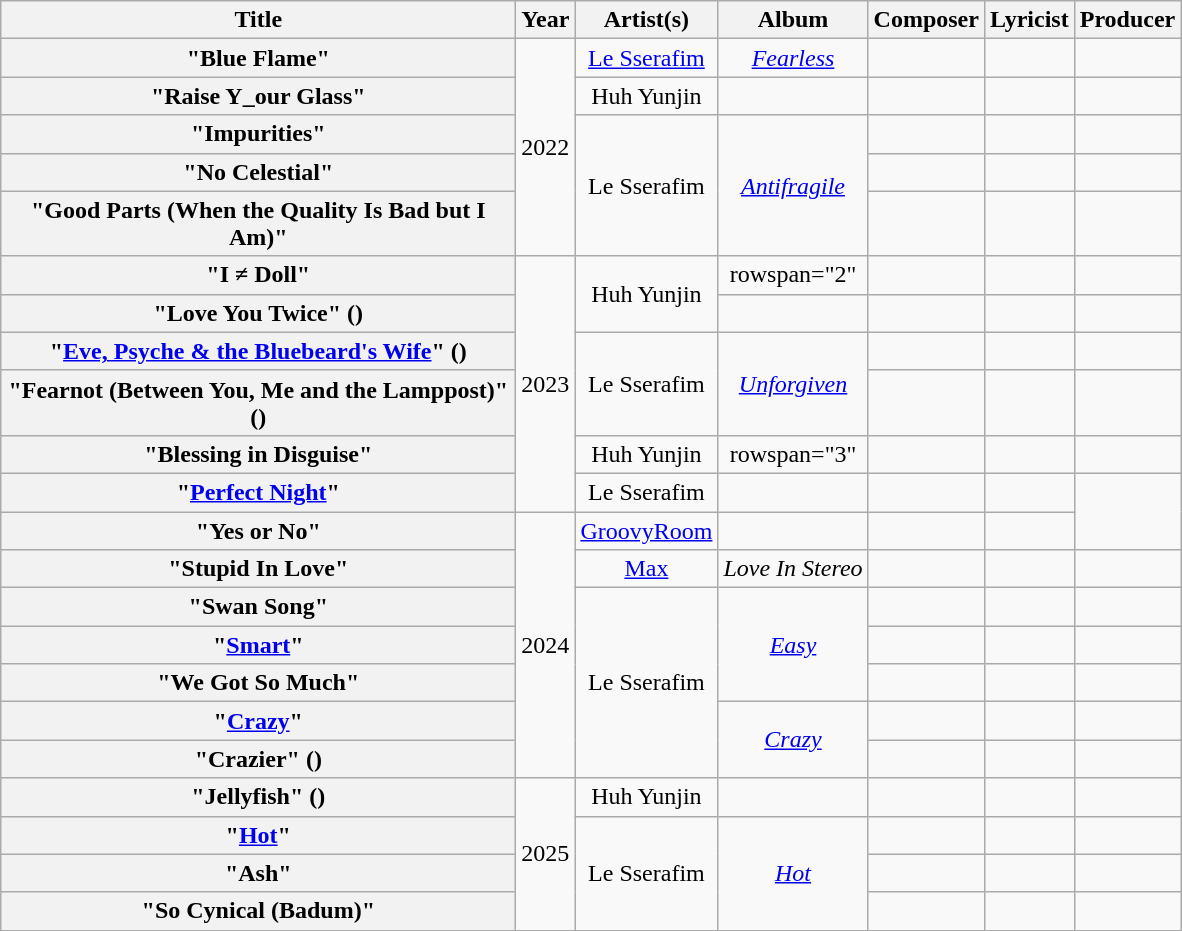<table class="wikitable plainrowheaders sortable" style="text-align:center">
<tr>
<th scope="col" style="width:21em">Title</th>
<th scope="col">Year</th>
<th scope="col">Artist(s)</th>
<th scope="col">Album</th>
<th scope="col" class="unsortable">Composer</th>
<th scope="col" class="unsortable">Lyricist</th>
<th scope="col" class="unsortable">Producer</th>
</tr>
<tr>
<th scope="row">"Blue Flame"</th>
<td rowspan="5">2022</td>
<td><a href='#'>Le Sserafim</a></td>
<td><em><a href='#'>Fearless</a></em></td>
<td></td>
<td></td>
<td></td>
</tr>
<tr>
<th scope="row">"Raise Y_our Glass"</th>
<td>Huh Yunjin</td>
<td></td>
<td></td>
<td></td>
<td></td>
</tr>
<tr>
<th scope="row">"Impurities"</th>
<td rowspan="3">Le Sserafim</td>
<td rowspan="3"><em><a href='#'>Antifragile</a></em></td>
<td></td>
<td></td>
<td></td>
</tr>
<tr>
<th scope="row">"No Celestial"</th>
<td></td>
<td></td>
<td></td>
</tr>
<tr>
<th scope="row">"Good Parts (When the Quality Is Bad but I Am)"</th>
<td></td>
<td></td>
<td></td>
</tr>
<tr>
<th scope="row">"I ≠ Doll"</th>
<td rowspan="6">2023</td>
<td rowspan="2">Huh Yunjin</td>
<td>rowspan="2" </td>
<td></td>
<td></td>
<td></td>
</tr>
<tr>
<th scope="row">"Love You Twice" ()</th>
<td></td>
<td></td>
<td></td>
</tr>
<tr>
<th scope="row">"<a href='#'>Eve, Psyche & the Bluebeard's Wife</a>" ()</th>
<td rowspan="2">Le Sserafim</td>
<td rowspan="2"><em><a href='#'>Unforgiven</a></em></td>
<td></td>
<td></td>
<td></td>
</tr>
<tr>
<th scope="row">"Fearnot (Between You, Me and the Lamppost)" ()</th>
<td></td>
<td></td>
<td></td>
</tr>
<tr>
<th scope="row">"Blessing in Disguise"</th>
<td>Huh Yunjin</td>
<td>rowspan="3" </td>
<td></td>
<td></td>
<td></td>
</tr>
<tr>
<th scope="row">"<a href='#'>Perfect Night</a>"</th>
<td>Le Sserafim</td>
<td></td>
<td></td>
<td></td>
</tr>
<tr>
<th scope="row">"Yes or No"</th>
<td rowspan="7">2024</td>
<td><a href='#'>GroovyRoom</a><br></td>
<td></td>
<td></td>
<td></td>
</tr>
<tr>
<th scope="row">"Stupid In Love"</th>
<td><a href='#'>Max</a><br></td>
<td><em>Love In Stereo</em></td>
<td></td>
<td></td>
<td></td>
</tr>
<tr>
<th scope="row">"Swan Song"</th>
<td rowspan="5">Le Sserafim</td>
<td rowspan="3"><em><a href='#'>Easy</a></em></td>
<td></td>
<td></td>
<td></td>
</tr>
<tr>
<th scope="row">"<a href='#'>Smart</a>"</th>
<td></td>
<td></td>
<td></td>
</tr>
<tr>
<th scope="row">"We Got So Much"</th>
<td></td>
<td></td>
<td></td>
</tr>
<tr>
<th scope="row">"<a href='#'>Crazy</a>"</th>
<td rowspan="2"><em><a href='#'>Crazy</a></em></td>
<td></td>
<td></td>
<td></td>
</tr>
<tr>
<th scope="row">"Crazier" ()</th>
<td></td>
<td></td>
<td></td>
</tr>
<tr>
<th scope="row">"Jellyfish" ()</th>
<td rowspan="4">2025</td>
<td>Huh Yunjin</td>
<td></td>
<td></td>
<td></td>
<td></td>
</tr>
<tr>
<th scope="row">"<a href='#'>Hot</a>"</th>
<td rowspan="5">Le Sserafim</td>
<td rowspan="3"><em><a href='#'>Hot</a></em></td>
<td></td>
<td></td>
<td></td>
</tr>
<tr>
<th scope="row">"Ash"</th>
<td></td>
<td></td>
<td></td>
</tr>
<tr>
<th scope="row">"So Cynical (Badum)"</th>
<td></td>
<td></td>
<td></td>
</tr>
</table>
